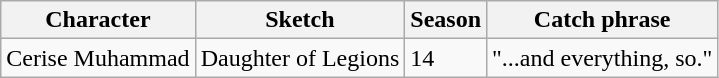<table class="wikitable">
<tr>
<th>Character</th>
<th>Sketch</th>
<th>Season</th>
<th>Catch phrase</th>
</tr>
<tr>
<td>Cerise Muhammad</td>
<td>Daughter of Legions</td>
<td>14</td>
<td>"...and everything, so."</td>
</tr>
</table>
